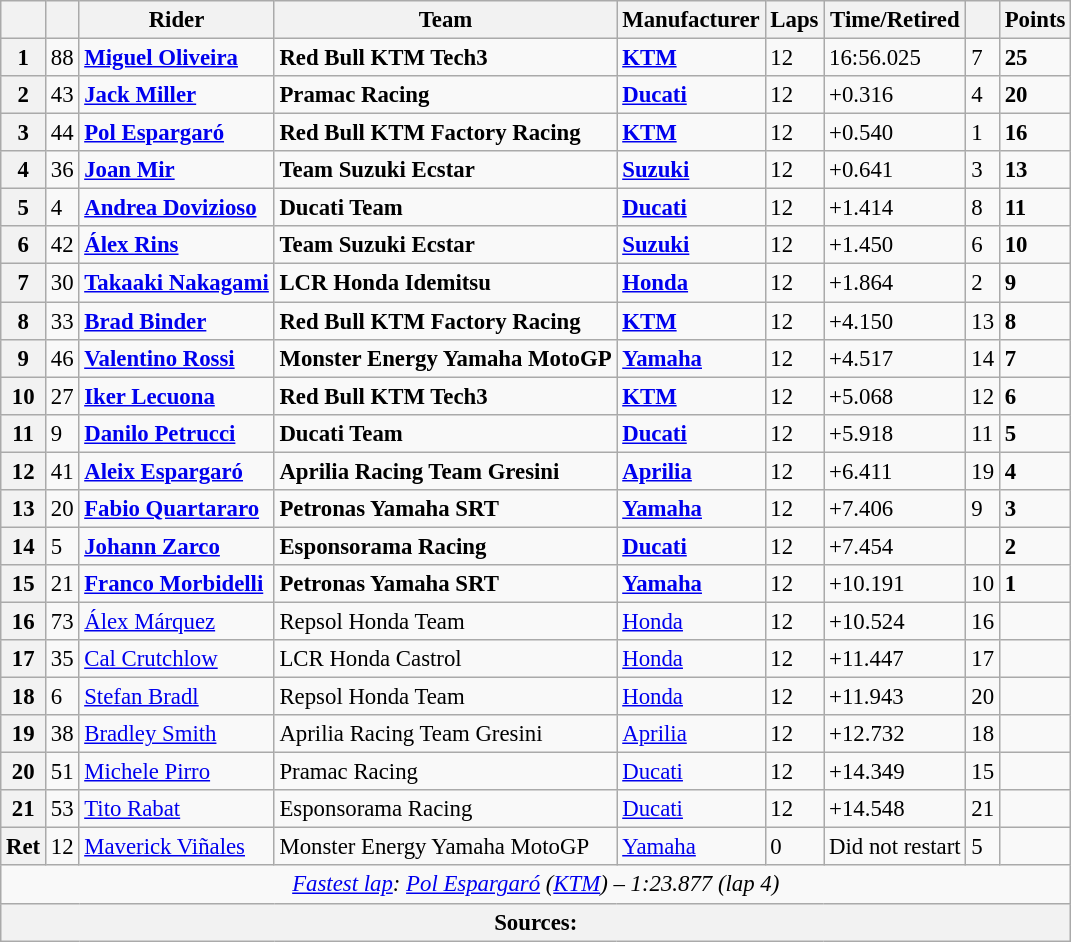<table class="wikitable" style="font-size: 95%;">
<tr>
<th></th>
<th></th>
<th>Rider</th>
<th>Team</th>
<th>Manufacturer</th>
<th>Laps</th>
<th>Time/Retired</th>
<th></th>
<th>Points</th>
</tr>
<tr>
<th scope="row">1</th>
<td>88</td>
<td> <strong><a href='#'>Miguel Oliveira</a></strong></td>
<td><strong>Red Bull KTM Tech3</strong></td>
<td><strong><a href='#'>KTM</a></strong></td>
<td>12</td>
<td>16:56.025</td>
<td>7</td>
<td><strong>25</strong></td>
</tr>
<tr>
<th scope="row">2</th>
<td>43</td>
<td> <strong><a href='#'>Jack Miller</a></strong></td>
<td><strong>Pramac Racing</strong></td>
<td><strong><a href='#'>Ducati</a></strong></td>
<td>12</td>
<td>+0.316</td>
<td>4</td>
<td><strong>20</strong></td>
</tr>
<tr>
<th scope="row">3</th>
<td>44</td>
<td> <strong><a href='#'>Pol Espargaró</a></strong></td>
<td><strong>Red Bull KTM Factory Racing</strong></td>
<td><strong><a href='#'>KTM</a></strong></td>
<td>12</td>
<td>+0.540</td>
<td>1</td>
<td><strong>16</strong></td>
</tr>
<tr>
<th scope="row">4</th>
<td>36</td>
<td> <strong><a href='#'>Joan Mir</a></strong></td>
<td><strong>Team Suzuki Ecstar</strong></td>
<td><strong><a href='#'>Suzuki</a></strong></td>
<td>12</td>
<td>+0.641</td>
<td>3</td>
<td><strong>13</strong></td>
</tr>
<tr>
<th scope="row">5</th>
<td>4</td>
<td> <strong><a href='#'>Andrea Dovizioso</a></strong></td>
<td><strong>Ducati Team</strong></td>
<td><strong><a href='#'>Ducati</a></strong></td>
<td>12</td>
<td>+1.414</td>
<td>8</td>
<td><strong>11</strong></td>
</tr>
<tr>
<th scope="row">6</th>
<td>42</td>
<td> <strong><a href='#'>Álex Rins</a></strong></td>
<td><strong>Team Suzuki Ecstar</strong></td>
<td><strong><a href='#'>Suzuki</a></strong></td>
<td>12</td>
<td>+1.450</td>
<td>6</td>
<td><strong>10</strong></td>
</tr>
<tr>
<th scope="row">7</th>
<td>30</td>
<td> <strong><a href='#'>Takaaki Nakagami</a></strong></td>
<td><strong>LCR Honda Idemitsu</strong></td>
<td><strong><a href='#'>Honda</a></strong></td>
<td>12</td>
<td>+1.864</td>
<td>2</td>
<td><strong>9</strong></td>
</tr>
<tr>
<th scope="row">8</th>
<td>33</td>
<td> <strong><a href='#'>Brad Binder</a></strong></td>
<td><strong>Red Bull KTM Factory Racing</strong></td>
<td><strong><a href='#'>KTM</a></strong></td>
<td>12</td>
<td>+4.150</td>
<td>13</td>
<td><strong>8</strong></td>
</tr>
<tr>
<th scope="row">9</th>
<td>46</td>
<td> <strong><a href='#'>Valentino Rossi</a></strong></td>
<td><strong>Monster Energy Yamaha MotoGP</strong></td>
<td><strong><a href='#'>Yamaha</a></strong></td>
<td>12</td>
<td>+4.517</td>
<td>14</td>
<td><strong>7</strong></td>
</tr>
<tr>
<th scope="row">10</th>
<td>27</td>
<td> <strong><a href='#'>Iker Lecuona</a></strong></td>
<td><strong>Red Bull KTM Tech3</strong></td>
<td><strong><a href='#'>KTM</a></strong></td>
<td>12</td>
<td>+5.068</td>
<td>12</td>
<td><strong>6</strong></td>
</tr>
<tr>
<th scope="row">11</th>
<td>9</td>
<td> <strong><a href='#'>Danilo Petrucci</a></strong></td>
<td><strong>Ducati Team</strong></td>
<td><strong><a href='#'>Ducati</a></strong></td>
<td>12</td>
<td>+5.918</td>
<td>11</td>
<td><strong>5</strong></td>
</tr>
<tr>
<th scope="row">12</th>
<td>41</td>
<td> <strong><a href='#'>Aleix Espargaró</a></strong></td>
<td><strong>Aprilia Racing Team Gresini</strong></td>
<td><strong><a href='#'>Aprilia</a></strong></td>
<td>12</td>
<td>+6.411</td>
<td>19</td>
<td><strong>4</strong></td>
</tr>
<tr>
<th scope="row">13</th>
<td>20</td>
<td> <strong><a href='#'>Fabio Quartararo</a></strong></td>
<td><strong>Petronas Yamaha SRT</strong></td>
<td><strong><a href='#'>Yamaha</a></strong></td>
<td>12</td>
<td>+7.406</td>
<td>9</td>
<td><strong>3</strong></td>
</tr>
<tr>
<th scope="row">14</th>
<td>5</td>
<td> <strong><a href='#'>Johann Zarco</a></strong></td>
<td><strong>Esponsorama Racing</strong></td>
<td><strong><a href='#'>Ducati</a></strong></td>
<td>12</td>
<td>+7.454</td>
<td></td>
<td><strong>2</strong></td>
</tr>
<tr>
<th scope="row">15</th>
<td>21</td>
<td> <strong><a href='#'>Franco Morbidelli</a></strong></td>
<td><strong>Petronas Yamaha SRT</strong></td>
<td><strong><a href='#'>Yamaha</a></strong></td>
<td>12</td>
<td>+10.191</td>
<td>10</td>
<td><strong>1</strong></td>
</tr>
<tr>
<th scope="row">16</th>
<td>73</td>
<td> <a href='#'>Álex Márquez</a></td>
<td>Repsol Honda Team</td>
<td><a href='#'>Honda</a></td>
<td>12</td>
<td>+10.524</td>
<td>16</td>
<td></td>
</tr>
<tr>
<th scope="row">17</th>
<td>35</td>
<td> <a href='#'>Cal Crutchlow</a></td>
<td>LCR Honda Castrol</td>
<td><a href='#'>Honda</a></td>
<td>12</td>
<td>+11.447</td>
<td>17</td>
<td></td>
</tr>
<tr>
<th scope="row">18</th>
<td>6</td>
<td> <a href='#'>Stefan Bradl</a></td>
<td>Repsol Honda Team</td>
<td><a href='#'>Honda</a></td>
<td>12</td>
<td>+11.943</td>
<td>20</td>
<td></td>
</tr>
<tr>
<th scope="row">19</th>
<td>38</td>
<td> <a href='#'>Bradley Smith</a></td>
<td>Aprilia Racing Team Gresini</td>
<td><a href='#'>Aprilia</a></td>
<td>12</td>
<td>+12.732</td>
<td>18</td>
<td></td>
</tr>
<tr>
<th scope="row">20</th>
<td>51</td>
<td> <a href='#'>Michele Pirro</a></td>
<td>Pramac Racing</td>
<td><a href='#'>Ducati</a></td>
<td>12</td>
<td>+14.349</td>
<td>15</td>
<td></td>
</tr>
<tr>
<th scope="row">21</th>
<td>53</td>
<td> <a href='#'>Tito Rabat</a></td>
<td>Esponsorama Racing</td>
<td><a href='#'>Ducati</a></td>
<td>12</td>
<td>+14.548</td>
<td>21</td>
<td></td>
</tr>
<tr>
<th scope="row">Ret</th>
<td>12</td>
<td> <a href='#'>Maverick Viñales</a></td>
<td>Monster Energy Yamaha MotoGP</td>
<td><a href='#'>Yamaha</a></td>
<td>0</td>
<td>Did not restart</td>
<td>5</td>
<td></td>
</tr>
<tr class="sortbottom">
<td colspan="9" style="text-align:center"><em><a href='#'>Fastest lap</a>:  <a href='#'>Pol Espargaró</a> (<a href='#'>KTM</a>) – 1:23.877 (lap 4)</em></td>
</tr>
<tr>
<th colspan=9>Sources:</th>
</tr>
</table>
